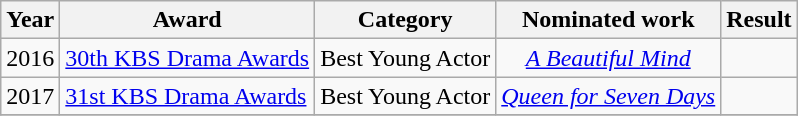<table class="wikitable">
<tr>
<th>Year</th>
<th>Award</th>
<th>Category</th>
<th>Nominated work</th>
<th>Result</th>
</tr>
<tr>
<td style="text-align:center;">2016</td>
<td><a href='#'>30th KBS Drama Awards</a></td>
<td>Best Young Actor</td>
<td style="text-align:center;"><em><a href='#'>A Beautiful Mind</a></em></td>
<td></td>
</tr>
<tr>
<td style="text-align:center;">2017</td>
<td><a href='#'>31st KBS Drama Awards</a></td>
<td>Best Young Actor</td>
<td style="text-align:center;"><em><a href='#'>Queen for Seven Days</a></em></td>
<td></td>
</tr>
<tr>
</tr>
</table>
